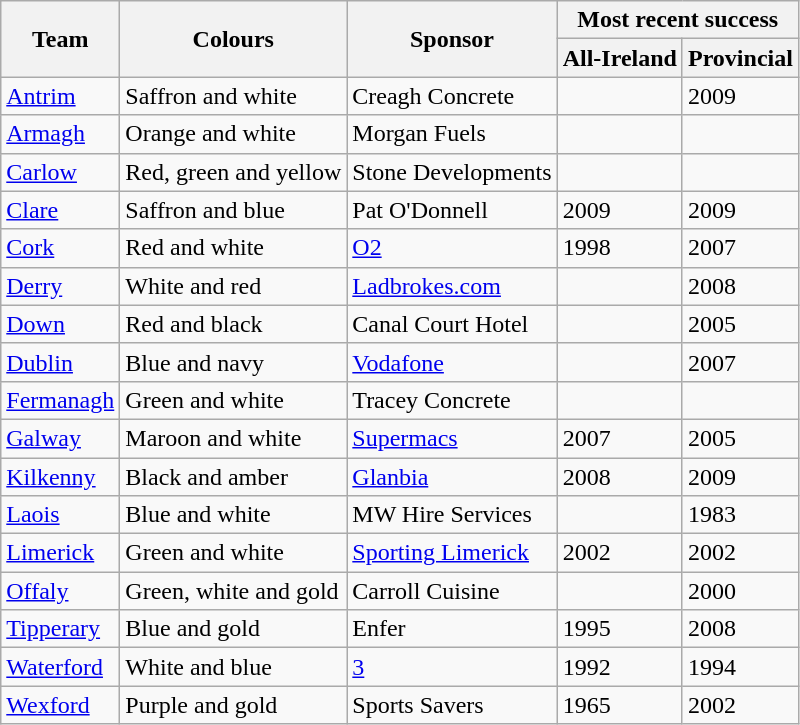<table class="wikitable">
<tr>
<th rowspan="2">Team</th>
<th rowspan="2">Colours</th>
<th rowspan="2">Sponsor</th>
<th colspan="3">Most recent success</th>
</tr>
<tr>
<th>All-Ireland</th>
<th>Provincial</th>
</tr>
<tr>
<td><a href='#'>Antrim</a></td>
<td>Saffron and white</td>
<td>Creagh Concrete</td>
<td></td>
<td>2009</td>
</tr>
<tr>
<td><a href='#'>Armagh</a></td>
<td>Orange and white</td>
<td>Morgan Fuels</td>
<td></td>
<td></td>
</tr>
<tr>
<td><a href='#'>Carlow</a></td>
<td>Red, green and yellow</td>
<td>Stone Developments</td>
<td></td>
<td></td>
</tr>
<tr>
<td><a href='#'>Clare</a></td>
<td>Saffron and blue</td>
<td>Pat O'Donnell</td>
<td>2009</td>
<td>2009</td>
</tr>
<tr>
<td><a href='#'>Cork</a></td>
<td>Red and white</td>
<td><a href='#'>O2</a></td>
<td>1998</td>
<td>2007</td>
</tr>
<tr>
<td><a href='#'>Derry</a></td>
<td>White and red</td>
<td><a href='#'>Ladbrokes.com</a></td>
<td></td>
<td>2008</td>
</tr>
<tr>
<td><a href='#'>Down</a></td>
<td>Red and black</td>
<td>Canal Court Hotel</td>
<td></td>
<td>2005</td>
</tr>
<tr>
<td><a href='#'>Dublin</a></td>
<td>Blue and navy</td>
<td><a href='#'>Vodafone</a></td>
<td></td>
<td>2007</td>
</tr>
<tr>
<td><a href='#'>Fermanagh</a></td>
<td>Green and white</td>
<td>Tracey Concrete</td>
<td></td>
<td></td>
</tr>
<tr>
<td><a href='#'>Galway</a></td>
<td>Maroon and white</td>
<td><a href='#'>Supermacs</a></td>
<td>2007</td>
<td>2005</td>
</tr>
<tr>
<td><a href='#'>Kilkenny</a></td>
<td>Black and amber</td>
<td><a href='#'>Glanbia</a></td>
<td>2008</td>
<td>2009</td>
</tr>
<tr>
<td><a href='#'>Laois</a></td>
<td>Blue and white</td>
<td>MW Hire Services</td>
<td></td>
<td>1983</td>
</tr>
<tr>
<td><a href='#'>Limerick</a></td>
<td>Green and white</td>
<td><a href='#'>Sporting Limerick</a></td>
<td>2002</td>
<td>2002</td>
</tr>
<tr>
<td><a href='#'>Offaly</a></td>
<td>Green, white and gold</td>
<td>Carroll Cuisine</td>
<td></td>
<td>2000</td>
</tr>
<tr>
<td><a href='#'>Tipperary</a></td>
<td>Blue and gold</td>
<td>Enfer</td>
<td>1995</td>
<td>2008</td>
</tr>
<tr>
<td><a href='#'>Waterford</a></td>
<td>White and blue</td>
<td><a href='#'>3</a></td>
<td>1992</td>
<td>1994</td>
</tr>
<tr>
<td><a href='#'>Wexford</a></td>
<td>Purple and gold</td>
<td>Sports Savers</td>
<td>1965</td>
<td>2002</td>
</tr>
</table>
